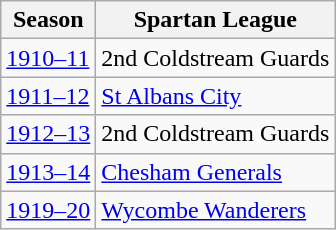<table class="wikitable" style="text-align: left">
<tr>
<th>Season</th>
<th>Spartan League</th>
</tr>
<tr>
<td><a href='#'>1910–11</a></td>
<td>2nd Coldstream Guards</td>
</tr>
<tr>
<td><a href='#'>1911–12</a></td>
<td><a href='#'>St Albans City</a></td>
</tr>
<tr>
<td><a href='#'>1912–13</a></td>
<td>2nd Coldstream Guards</td>
</tr>
<tr>
<td><a href='#'>1913–14</a></td>
<td><a href='#'>Chesham Generals</a></td>
</tr>
<tr>
<td><a href='#'>1919–20</a></td>
<td><a href='#'>Wycombe Wanderers</a></td>
</tr>
</table>
